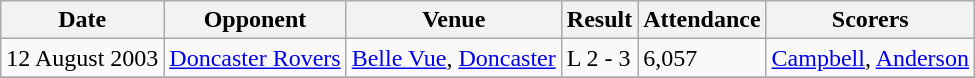<table class="wikitable">
<tr>
<th>Date</th>
<th>Opponent</th>
<th>Venue</th>
<th>Result</th>
<th>Attendance</th>
<th>Scorers</th>
</tr>
<tr>
<td>12 August 2003</td>
<td><a href='#'>Doncaster Rovers</a><br></td>
<td><a href='#'>Belle Vue</a>, <a href='#'>Doncaster</a></td>
<td>L 2 - 3</td>
<td>6,057</td>
<td><a href='#'>Campbell</a>, <a href='#'>Anderson</a></td>
</tr>
<tr>
</tr>
</table>
